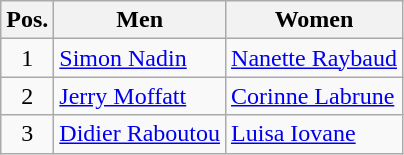<table class="wikitable">
<tr>
<th>Pos.</th>
<th>Men</th>
<th>Women</th>
</tr>
<tr>
<td align="center">1</td>
<td> <a href='#'>Simon Nadin</a></td>
<td> <a href='#'>Nanette Raybaud</a></td>
</tr>
<tr>
<td align="center">2</td>
<td> <a href='#'>Jerry Moffatt</a></td>
<td> <a href='#'>Corinne Labrune</a></td>
</tr>
<tr>
<td align="center">3</td>
<td> <a href='#'>Didier Raboutou</a></td>
<td> <a href='#'>Luisa Iovane</a></td>
</tr>
</table>
